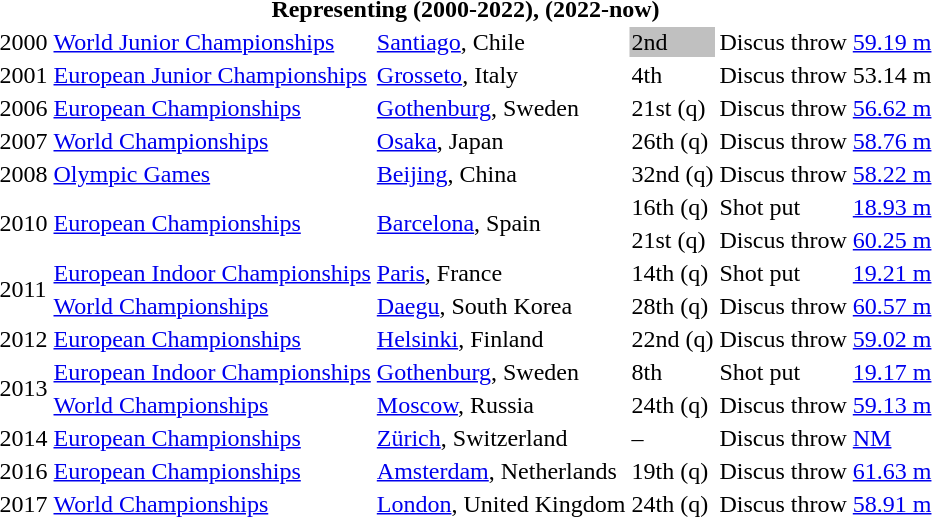<table>
<tr>
<th colspan="6">Representing  (2000-2022),  (2022-now)</th>
</tr>
<tr>
<td>2000</td>
<td><a href='#'>World Junior Championships</a></td>
<td><a href='#'>Santiago</a>, Chile</td>
<td bgcolor=silver>2nd</td>
<td>Discus throw</td>
<td><a href='#'>59.19 m</a></td>
</tr>
<tr>
<td>2001</td>
<td><a href='#'>European Junior Championships</a></td>
<td><a href='#'>Grosseto</a>, Italy</td>
<td>4th</td>
<td>Discus throw</td>
<td>53.14 m</td>
</tr>
<tr>
<td>2006</td>
<td><a href='#'>European Championships</a></td>
<td><a href='#'>Gothenburg</a>, Sweden</td>
<td>21st (q)</td>
<td>Discus throw</td>
<td><a href='#'>56.62 m</a></td>
</tr>
<tr>
<td>2007</td>
<td><a href='#'>World Championships</a></td>
<td><a href='#'>Osaka</a>, Japan</td>
<td>26th (q)</td>
<td>Discus throw</td>
<td><a href='#'>58.76 m</a></td>
</tr>
<tr>
<td>2008</td>
<td><a href='#'>Olympic Games</a></td>
<td><a href='#'>Beijing</a>, China</td>
<td>32nd (q)</td>
<td>Discus throw</td>
<td><a href='#'>58.22 m</a></td>
</tr>
<tr>
<td rowspan=2>2010</td>
<td rowspan=2><a href='#'>European Championships</a></td>
<td rowspan=2><a href='#'>Barcelona</a>, Spain</td>
<td>16th (q)</td>
<td>Shot put</td>
<td><a href='#'>18.93 m</a></td>
</tr>
<tr>
<td>21st (q)</td>
<td>Discus throw</td>
<td><a href='#'>60.25 m</a></td>
</tr>
<tr>
<td rowspan=2>2011</td>
<td><a href='#'>European Indoor Championships</a></td>
<td><a href='#'>Paris</a>, France</td>
<td>14th (q)</td>
<td>Shot put</td>
<td><a href='#'>19.21 m</a></td>
</tr>
<tr>
<td><a href='#'>World Championships</a></td>
<td><a href='#'>Daegu</a>, South Korea</td>
<td>28th (q)</td>
<td>Discus throw</td>
<td><a href='#'>60.57 m</a></td>
</tr>
<tr>
<td>2012</td>
<td><a href='#'>European Championships</a></td>
<td><a href='#'>Helsinki</a>, Finland</td>
<td>22nd (q)</td>
<td>Discus throw</td>
<td><a href='#'>59.02 m</a></td>
</tr>
<tr>
<td rowspan=2>2013</td>
<td><a href='#'>European Indoor Championships</a></td>
<td><a href='#'>Gothenburg</a>, Sweden</td>
<td>8th</td>
<td>Shot put</td>
<td><a href='#'>19.17 m</a></td>
</tr>
<tr>
<td><a href='#'>World Championships</a></td>
<td><a href='#'>Moscow</a>, Russia</td>
<td>24th (q)</td>
<td>Discus throw</td>
<td><a href='#'>59.13 m</a></td>
</tr>
<tr>
<td>2014</td>
<td><a href='#'>European Championships</a></td>
<td><a href='#'>Zürich</a>, Switzerland</td>
<td>–</td>
<td>Discus throw</td>
<td><a href='#'>NM</a></td>
</tr>
<tr>
<td>2016</td>
<td><a href='#'>European Championships</a></td>
<td><a href='#'>Amsterdam</a>, Netherlands</td>
<td>19th (q)</td>
<td>Discus throw</td>
<td><a href='#'>61.63 m</a></td>
</tr>
<tr>
<td>2017</td>
<td><a href='#'>World Championships</a></td>
<td><a href='#'>London</a>, United Kingdom</td>
<td>24th (q)</td>
<td>Discus throw</td>
<td><a href='#'>58.91 m</a></td>
</tr>
</table>
